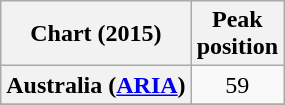<table class="wikitable plainrowheaders" style="text-align:center">
<tr>
<th>Chart (2015)</th>
<th>Peak<br>position</th>
</tr>
<tr>
<th scope="row">Australia (<a href='#'>ARIA</a>)</th>
<td>59</td>
</tr>
<tr>
</tr>
</table>
